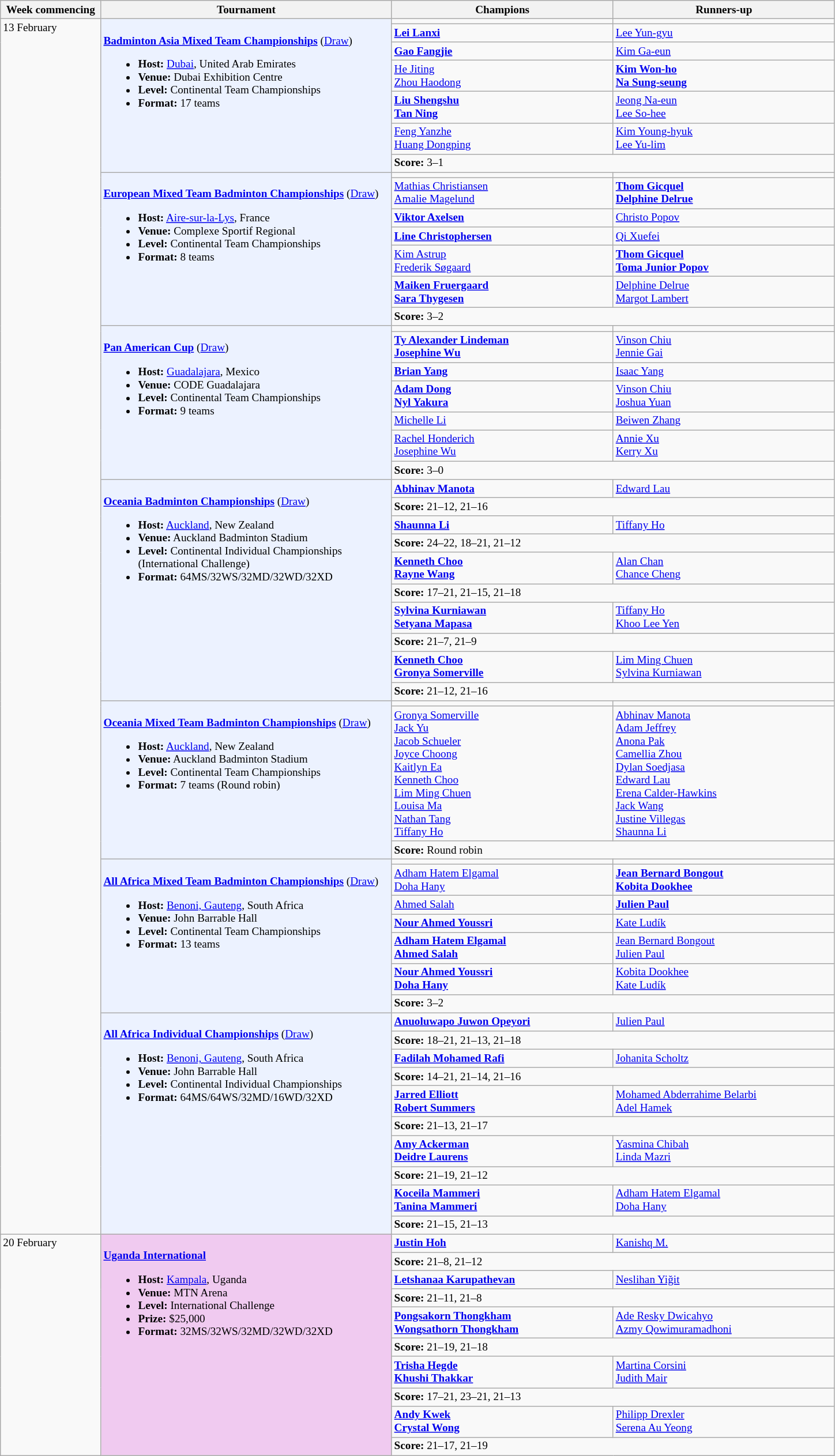<table class="wikitable" style="font-size:80%">
<tr>
<th width="110">Week commencing</th>
<th width="330">Tournament</th>
<th width="250">Champions</th>
<th width="250">Runners-up</th>
</tr>
<tr valign=top>
<td rowspan="51">13 February</td>
<td style="background:#ECF2FF;" rowspan="7"><br><strong><a href='#'>Badminton Asia Mixed Team Championships</a></strong> (<a href='#'>Draw</a>)<ul><li><strong>Host:</strong> <a href='#'>Dubai</a>, United Arab Emirates</li><li><strong>Venue:</strong> Dubai Exhibition Centre</li><li><strong>Level:</strong> Continental Team Championships</li><li><strong>Format:</strong> 17 teams</li></ul></td>
<td><strong></strong></td>
<td></td>
</tr>
<tr>
<td><strong><a href='#'>Lei Lanxi</a></strong></td>
<td><a href='#'>Lee Yun-gyu</a></td>
</tr>
<tr>
<td><strong><a href='#'>Gao Fangjie</a></strong></td>
<td><a href='#'>Kim Ga-eun</a></td>
</tr>
<tr>
<td><a href='#'>He Jiting</a> <br> <a href='#'>Zhou Haodong</a></td>
<td><strong><a href='#'>Kim Won-ho</a> <br> <a href='#'>Na Sung-seung</a></strong></td>
</tr>
<tr>
<td><strong><a href='#'>Liu Shengshu</a> <br> <a href='#'>Tan Ning</a></strong></td>
<td><a href='#'>Jeong Na-eun</a> <br> <a href='#'>Lee So-hee</a></td>
</tr>
<tr>
<td><a href='#'>Feng Yanzhe</a> <br> <a href='#'>Huang Dongping</a></td>
<td><a href='#'>Kim Young-hyuk</a> <br> <a href='#'>Lee Yu-lim</a></td>
</tr>
<tr>
<td colspan=2><strong>Score:</strong> 3–1</td>
</tr>
<tr valign=top>
<td style="background:#ECF2FF;" rowspan="7"><br><strong><a href='#'>European Mixed Team Badminton Championships</a></strong> (<a href='#'>Draw</a>)<ul><li><strong>Host:</strong> <a href='#'>Aire-sur-la-Lys</a>, France</li><li><strong>Venue:</strong> Complexe Sportif Regional</li><li><strong>Level:</strong> Continental Team Championships</li><li><strong>Format:</strong> 8 teams</li></ul></td>
<td><strong></strong></td>
<td></td>
</tr>
<tr>
<td><a href='#'>Mathias Christiansen</a><br><a href='#'>Amalie Magelund</a></td>
<td><strong><a href='#'>Thom Gicquel</a><br><a href='#'>Delphine Delrue</a></strong></td>
</tr>
<tr>
<td><strong><a href='#'>Viktor Axelsen</a></strong></td>
<td><a href='#'>Christo Popov</a></td>
</tr>
<tr>
<td><strong><a href='#'>Line Christophersen</a></strong></td>
<td><a href='#'>Qi Xuefei</a></td>
</tr>
<tr>
<td><a href='#'>Kim Astrup</a><br><a href='#'>Frederik Søgaard</a></td>
<td><strong><a href='#'>Thom Gicquel</a><br><a href='#'>Toma Junior Popov</a></strong></td>
</tr>
<tr>
<td><strong><a href='#'>Maiken Fruergaard</a><br><a href='#'>Sara Thygesen</a></strong></td>
<td><a href='#'>Delphine Delrue</a><br><a href='#'>Margot Lambert</a></td>
</tr>
<tr>
<td colspan=2><strong>Score:</strong> 3–2</td>
</tr>
<tr valign=top>
<td style="background:#ECF2FF;" rowspan="7"><br><strong><a href='#'>Pan American Cup</a></strong> (<a href='#'>Draw</a>)<ul><li><strong>Host:</strong> <a href='#'>Guadalajara</a>, Mexico</li><li><strong>Venue:</strong> CODE Guadalajara</li><li><strong>Level:</strong> Continental Team Championships</li><li><strong>Format:</strong> 9 teams</li></ul></td>
<td><strong></strong></td>
<td></td>
</tr>
<tr>
<td><strong><a href='#'>Ty Alexander Lindeman</a><br><a href='#'>Josephine Wu</a></strong></td>
<td><a href='#'>Vinson Chiu</a><br><a href='#'>Jennie Gai</a></td>
</tr>
<tr>
<td><strong><a href='#'>Brian Yang</a></strong></td>
<td><a href='#'>Isaac Yang</a></td>
</tr>
<tr>
<td><strong><a href='#'>Adam Dong</a><br><a href='#'>Nyl Yakura</a></strong></td>
<td><a href='#'>Vinson Chiu</a><br><a href='#'>Joshua Yuan</a></td>
</tr>
<tr>
<td><a href='#'>Michelle Li</a></td>
<td><a href='#'>Beiwen Zhang</a></td>
</tr>
<tr>
<td><a href='#'>Rachel Honderich</a><br><a href='#'>Josephine Wu</a></td>
<td><a href='#'>Annie Xu</a><br><a href='#'>Kerry Xu</a></td>
</tr>
<tr>
<td colspan=2><strong>Score:</strong> 3–0</td>
</tr>
<tr valign=top>
<td style="background:#ECF2FF;" rowspan="10"><br><strong><a href='#'>Oceania Badminton Championships</a></strong> (<a href='#'>Draw</a>)<ul><li><strong>Host:</strong> <a href='#'>Auckland</a>, New Zealand</li><li><strong>Venue:</strong> Auckland Badminton Stadium</li><li><strong>Level:</strong> Continental Individual Championships (International Challenge)</li><li><strong>Format:</strong> 64MS/32WS/32MD/32WD/32XD</li></ul></td>
<td><strong> <a href='#'>Abhinav Manota</a></strong></td>
<td> <a href='#'>Edward Lau</a></td>
</tr>
<tr>
<td colspan="2"><strong>Score:</strong> 21–12, 21–16</td>
</tr>
<tr valign="top">
<td><strong> <a href='#'>Shaunna Li</a></strong></td>
<td> <a href='#'>Tiffany Ho</a></td>
</tr>
<tr>
<td colspan="2"><strong>Score:</strong> 24–22, 18–21, 21–12</td>
</tr>
<tr valign="top">
<td><strong> <a href='#'>Kenneth Choo</a><br> <a href='#'>Rayne Wang</a></strong></td>
<td> <a href='#'>Alan Chan</a><br> <a href='#'>Chance Cheng</a></td>
</tr>
<tr>
<td colspan="2"><strong>Score:</strong> 17–21, 21–15, 21–18</td>
</tr>
<tr valign="top">
<td><strong> <a href='#'>Sylvina Kurniawan</a><br> <a href='#'>Setyana Mapasa</a></strong></td>
<td> <a href='#'>Tiffany Ho</a><br> <a href='#'>Khoo Lee Yen</a></td>
</tr>
<tr>
<td colspan="2"><strong>Score:</strong> 21–7, 21–9</td>
</tr>
<tr valign="top">
<td><strong> <a href='#'>Kenneth Choo</a><br> <a href='#'>Gronya Somerville</a></strong></td>
<td> <a href='#'>Lim Ming Chuen</a><br> <a href='#'>Sylvina Kurniawan</a></td>
</tr>
<tr>
<td colspan="2"><strong>Score:</strong> 21–12, 21–16</td>
</tr>
<tr valign=top>
<td style="background:#ECF2FF;" rowspan="3"><br><strong><a href='#'>Oceania Mixed Team Badminton Championships</a></strong> (<a href='#'>Draw</a>)<ul><li><strong>Host:</strong> <a href='#'>Auckland</a>, New Zealand</li><li><strong>Venue:</strong> Auckland Badminton Stadium</li><li><strong>Level:</strong> Continental Team Championships</li><li><strong>Format:</strong> 7 teams (Round robin)</li></ul></td>
<td><strong></strong></td>
<td></td>
</tr>
<tr>
<td><a href='#'>Gronya Somerville</a> <br> <a href='#'>Jack Yu</a> <br> <a href='#'>Jacob Schueler</a> <br> <a href='#'>Joyce Choong</a> <br> <a href='#'>Kaitlyn Ea</a> <br> <a href='#'>Kenneth Choo</a> <br> <a href='#'>Lim Ming Chuen</a> <br> <a href='#'>Louisa Ma</a> <br> <a href='#'>Nathan Tang</a> <br><a href='#'>Tiffany Ho</a></td>
<td><a href='#'>Abhinav Manota</a> <br> <a href='#'>Adam Jeffrey</a> <br><a href='#'>Anona Pak</a> <br>  <a href='#'>Camellia Zhou</a> <br> <a href='#'>Dylan Soedjasa</a> <br> <a href='#'>Edward Lau</a> <br> <a href='#'>Erena Calder-Hawkins</a> <br> <a href='#'>Jack Wang</a> <br> <a href='#'>Justine Villegas</a> <br> <a href='#'>Shaunna Li</a></td>
</tr>
<tr>
<td colspan=2><strong>Score:</strong> Round robin</td>
</tr>
<tr valign=top>
<td style="background:#ECF2FF;" rowspan="7"><br><strong><a href='#'>All Africa Mixed Team Badminton Championships</a></strong> (<a href='#'>Draw</a>)<ul><li><strong>Host:</strong> <a href='#'>Benoni, Gauteng</a>, South Africa</li><li><strong>Venue:</strong> John Barrable Hall</li><li><strong>Level:</strong> Continental Team Championships</li><li><strong>Format:</strong> 13 teams</li></ul></td>
<td><strong></strong></td>
<td></td>
</tr>
<tr>
<td><a href='#'>Adham Hatem Elgamal</a><br><a href='#'>Doha Hany</a></td>
<td><strong><a href='#'>Jean Bernard Bongout</a><br><a href='#'>Kobita Dookhee</a></strong></td>
</tr>
<tr>
<td><a href='#'>Ahmed Salah</a></td>
<td><strong><a href='#'>Julien Paul</a></strong></td>
</tr>
<tr>
<td><strong><a href='#'>Nour Ahmed Youssri</a></strong></td>
<td><a href='#'>Kate Ludík</a></td>
</tr>
<tr>
<td><strong><a href='#'>Adham Hatem Elgamal</a><br><a href='#'>Ahmed Salah</a></strong></td>
<td><a href='#'>Jean Bernard Bongout</a><br><a href='#'>Julien Paul</a></td>
</tr>
<tr>
<td><strong><a href='#'>Nour Ahmed Youssri</a><br><a href='#'>Doha Hany</a></strong></td>
<td><a href='#'>Kobita Dookhee</a><br><a href='#'>Kate Ludík</a></td>
</tr>
<tr>
<td colspan=2><strong>Score:</strong> 3–2</td>
</tr>
<tr valign="top">
<td style="background:#ECF2FF;" rowspan="10"><br><strong><a href='#'>All Africa Individual Championships</a></strong> (<a href='#'>Draw</a>)<ul><li><strong>Host:</strong> <a href='#'>Benoni, Gauteng</a>, South Africa</li><li><strong>Venue:</strong> John Barrable Hall</li><li><strong>Level:</strong> Continental Individual Championships</li><li><strong>Format:</strong> 64MS/64WS/32MD/16WD/32XD</li></ul></td>
<td><strong> <a href='#'>Anuoluwapo Juwon Opeyori</a> </strong></td>
<td> <a href='#'>Julien Paul</a></td>
</tr>
<tr>
<td colspan="2"><strong>Score:</strong> 18–21, 21–13, 21–18</td>
</tr>
<tr valign="top">
<td><strong> <a href='#'>Fadilah Mohamed Rafi</a></strong></td>
<td> <a href='#'>Johanita Scholtz</a></td>
</tr>
<tr>
<td colspan="2"><strong>Score:</strong> 14–21, 21–14, 21–16</td>
</tr>
<tr valign="top">
<td><strong> <a href='#'>Jarred Elliott</a><br> <a href='#'>Robert Summers</a></strong></td>
<td> <a href='#'>Mohamed Abderrahime Belarbi</a> <br> <a href='#'>Adel Hamek</a></td>
</tr>
<tr>
<td colspan="2"><strong>Score:</strong> 21–13, 21–17</td>
</tr>
<tr valign="top">
<td><strong> <a href='#'>Amy Ackerman</a> <br> <a href='#'>Deidre Laurens</a></strong></td>
<td> <a href='#'>Yasmina Chibah</a> <br> <a href='#'>Linda Mazri</a></td>
</tr>
<tr>
<td colspan="2"><strong>Score:</strong> 21–19, 21–12</td>
</tr>
<tr valign="top">
<td><strong> <a href='#'>Koceila Mammeri</a> <br> <a href='#'>Tanina Mammeri</a></strong></td>
<td> <a href='#'>Adham Hatem Elgamal</a> <br> <a href='#'>Doha Hany</a></td>
</tr>
<tr>
<td colspan="2"><strong>Score:</strong> 21–15, 21–13</td>
</tr>
<tr valign="top">
<td rowspan="10">20 February</td>
<td bgcolor="#F0CAF0" rowspan="10"><br><strong><a href='#'>Uganda International</a></strong><ul><li><strong>Host:</strong> <a href='#'>Kampala</a>, Uganda</li><li><strong>Venue:</strong> MTN Arena</li><li><strong>Level:</strong> International Challenge</li><li><strong>Prize:</strong> $25,000</li><li><strong>Format:</strong> 32MS/32WS/32MD/32WD/32XD</li></ul></td>
<td><strong> <a href='#'>Justin Hoh</a></strong></td>
<td> <a href='#'>Kanishq M.</a></td>
</tr>
<tr>
<td colspan="2"><strong>Score:</strong> 21–8, 21–12</td>
</tr>
<tr valign="top">
<td><strong> <a href='#'>Letshanaa Karupathevan</a></strong></td>
<td> <a href='#'>Neslihan Yiğit</a></td>
</tr>
<tr>
<td colspan="2"><strong>Score:</strong> 21–11, 21–8</td>
</tr>
<tr valign="top">
<td><strong> <a href='#'>Pongsakorn Thongkham</a><br> <a href='#'>Wongsathorn Thongkham</a></strong></td>
<td> <a href='#'>Ade Resky Dwicahyo</a><br> <a href='#'>Azmy Qowimuramadhoni</a></td>
</tr>
<tr>
<td colspan="2"><strong>Score:</strong> 21–19, 21–18</td>
</tr>
<tr valign="top">
<td><strong> <a href='#'>Trisha Hegde</a><br> <a href='#'>Khushi Thakkar</a></strong></td>
<td> <a href='#'>Martina Corsini</a><br> <a href='#'>Judith Mair</a></td>
</tr>
<tr>
<td colspan="2"><strong>Score:</strong> 17–21, 23–21, 21–13</td>
</tr>
<tr valign="top">
<td><strong> <a href='#'>Andy Kwek</a><br> <a href='#'>Crystal Wong</a></strong></td>
<td> <a href='#'>Philipp Drexler</a><br> <a href='#'>Serena Au Yeong</a></td>
</tr>
<tr>
<td colspan="2"><strong>Score:</strong> 21–17, 21–19</td>
</tr>
</table>
